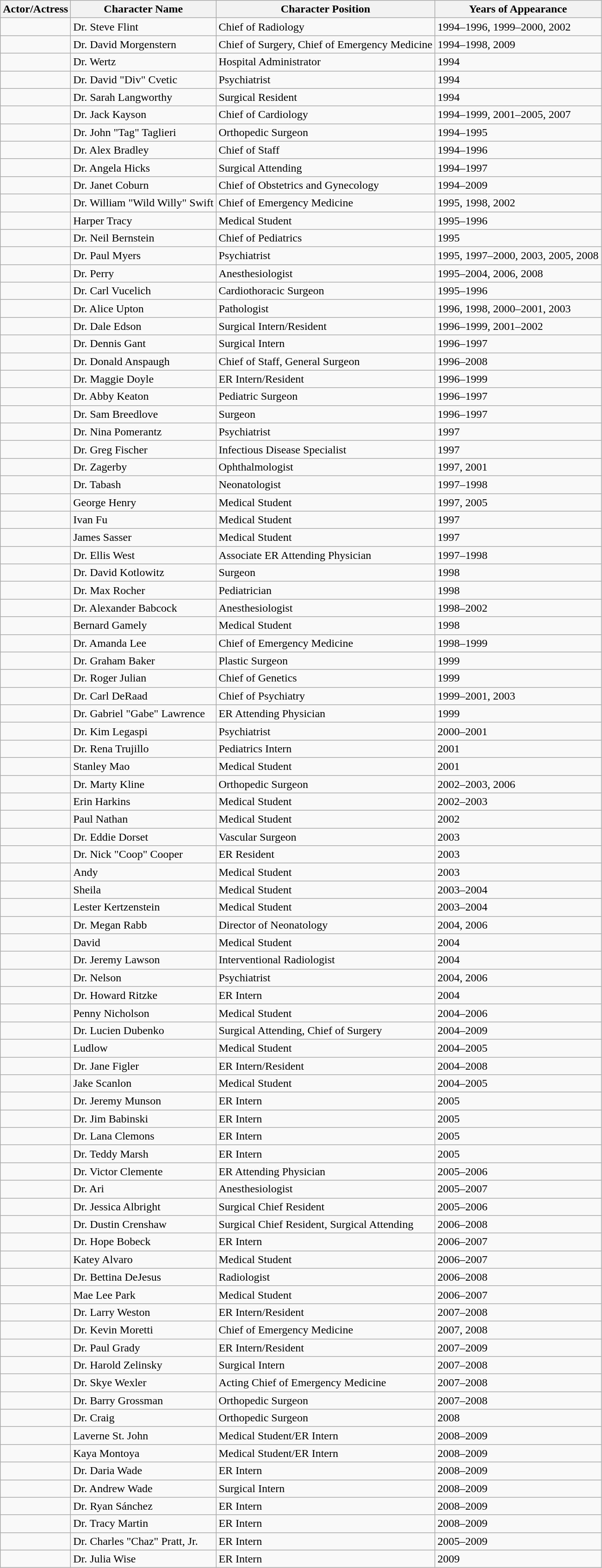<table class="sortable wikitable">
<tr>
<th>Actor/Actress</th>
<th>Character Name</th>
<th>Character Position</th>
<th>Years of Appearance</th>
</tr>
<tr>
<td></td>
<td>Dr. Steve Flint</td>
<td>Chief of Radiology</td>
<td>1994–1996, 1999–2000, 2002</td>
</tr>
<tr>
<td></td>
<td>Dr. David Morgenstern</td>
<td>Chief of Surgery, Chief of Emergency Medicine</td>
<td>1994–1998, 2009</td>
</tr>
<tr>
<td></td>
<td>Dr. Wertz</td>
<td>Hospital Administrator</td>
<td>1994</td>
</tr>
<tr>
<td></td>
<td>Dr. David "Div" Cvetic</td>
<td>Psychiatrist</td>
<td>1994</td>
</tr>
<tr>
<td></td>
<td>Dr. Sarah Langworthy</td>
<td>Surgical Resident</td>
<td>1994</td>
</tr>
<tr>
<td></td>
<td>Dr. Jack Kayson</td>
<td>Chief of Cardiology</td>
<td>1994–1999, 2001–2005, 2007</td>
</tr>
<tr>
<td></td>
<td>Dr. John "Tag" Taglieri</td>
<td>Orthopedic Surgeon</td>
<td>1994–1995</td>
</tr>
<tr>
<td></td>
<td>Dr. Alex Bradley</td>
<td>Chief of Staff</td>
<td>1994–1996</td>
</tr>
<tr>
<td></td>
<td>Dr. Angela Hicks</td>
<td>Surgical Attending</td>
<td>1994–1997</td>
</tr>
<tr>
<td></td>
<td>Dr. Janet Coburn</td>
<td>Chief of Obstetrics and Gynecology</td>
<td>1994–2009</td>
</tr>
<tr>
<td></td>
<td>Dr. William "Wild Willy" Swift</td>
<td>Chief of Emergency Medicine</td>
<td>1995, 1998, 2002</td>
</tr>
<tr>
<td></td>
<td>Harper Tracy</td>
<td>Medical Student</td>
<td>1995–1996</td>
</tr>
<tr>
<td></td>
<td>Dr. Neil Bernstein</td>
<td>Chief of Pediatrics</td>
<td>1995</td>
</tr>
<tr>
<td></td>
<td>Dr. Paul Myers</td>
<td>Psychiatrist</td>
<td>1995, 1997–2000, 2003, 2005, 2008</td>
</tr>
<tr>
<td></td>
<td>Dr. Perry</td>
<td>Anesthesiologist</td>
<td>1995–2004, 2006, 2008</td>
</tr>
<tr>
<td></td>
<td>Dr. Carl Vucelich</td>
<td>Cardiothoracic Surgeon</td>
<td>1995–1996</td>
</tr>
<tr>
<td></td>
<td>Dr. Alice Upton</td>
<td>Pathologist</td>
<td>1996, 1998, 2000–2001, 2003</td>
</tr>
<tr>
<td></td>
<td>Dr. Dale Edson</td>
<td>Surgical Intern/Resident</td>
<td>1996–1999, 2001–2002</td>
</tr>
<tr>
<td></td>
<td>Dr. Dennis Gant</td>
<td>Surgical Intern</td>
<td>1996–1997</td>
</tr>
<tr>
<td></td>
<td>Dr. Donald Anspaugh</td>
<td>Chief of Staff, General Surgeon</td>
<td>1996–2008</td>
</tr>
<tr>
<td></td>
<td>Dr. Maggie Doyle</td>
<td>ER Intern/Resident</td>
<td>1996–1999</td>
</tr>
<tr>
<td></td>
<td>Dr. Abby Keaton</td>
<td>Pediatric Surgeon</td>
<td>1996–1997</td>
</tr>
<tr>
<td></td>
<td>Dr. Sam Breedlove</td>
<td>Surgeon</td>
<td>1996–1997</td>
</tr>
<tr>
<td></td>
<td>Dr. Nina Pomerantz</td>
<td>Psychiatrist</td>
<td>1997</td>
</tr>
<tr>
<td></td>
<td>Dr. Greg Fischer</td>
<td>Infectious Disease Specialist</td>
<td>1997</td>
</tr>
<tr>
<td></td>
<td>Dr. Zagerby</td>
<td>Ophthalmologist</td>
<td>1997, 2001</td>
</tr>
<tr>
<td></td>
<td>Dr. Tabash</td>
<td>Neonatologist</td>
<td>1997–1998</td>
</tr>
<tr>
<td></td>
<td>George Henry</td>
<td>Medical Student</td>
<td>1997, 2005</td>
</tr>
<tr>
<td></td>
<td>Ivan Fu</td>
<td>Medical Student</td>
<td>1997</td>
</tr>
<tr>
<td></td>
<td>James Sasser</td>
<td>Medical Student</td>
<td>1997</td>
</tr>
<tr>
<td></td>
<td>Dr. Ellis West</td>
<td>Associate ER Attending Physician</td>
<td>1997–1998</td>
</tr>
<tr>
<td></td>
<td>Dr. David Kotlowitz</td>
<td>Surgeon</td>
<td>1998</td>
</tr>
<tr>
<td></td>
<td>Dr. Max Rocher</td>
<td>Pediatrician</td>
<td>1998</td>
</tr>
<tr>
<td></td>
<td>Dr. Alexander Babcock</td>
<td>Anesthesiologist</td>
<td>1998–2002</td>
</tr>
<tr>
<td></td>
<td>Bernard Gamely</td>
<td>Medical Student</td>
<td>1998</td>
</tr>
<tr>
<td></td>
<td>Dr. Amanda Lee</td>
<td>Chief of Emergency Medicine</td>
<td>1998–1999</td>
</tr>
<tr>
<td></td>
<td>Dr. Graham Baker</td>
<td>Plastic Surgeon</td>
<td>1999</td>
</tr>
<tr>
<td></td>
<td>Dr. Roger Julian</td>
<td>Chief of Genetics</td>
<td>1999</td>
</tr>
<tr>
<td></td>
<td>Dr. Carl DeRaad</td>
<td>Chief of Psychiatry</td>
<td>1999–2001, 2003</td>
</tr>
<tr>
<td></td>
<td>Dr. Gabriel "Gabe" Lawrence</td>
<td>ER Attending Physician</td>
<td>1999</td>
</tr>
<tr>
<td></td>
<td>Dr. Kim Legaspi</td>
<td>Psychiatrist</td>
<td>2000–2001</td>
</tr>
<tr>
<td></td>
<td>Dr. Rena Trujillo</td>
<td>Pediatrics Intern</td>
<td>2001</td>
</tr>
<tr>
<td></td>
<td>Stanley Mao</td>
<td>Medical Student</td>
<td>2001</td>
</tr>
<tr>
<td></td>
<td>Dr. Marty Kline</td>
<td>Orthopedic Surgeon</td>
<td>2002–2003, 2006</td>
</tr>
<tr>
<td></td>
<td>Erin Harkins</td>
<td>Medical Student</td>
<td>2002–2003</td>
</tr>
<tr>
<td></td>
<td>Paul Nathan</td>
<td>Medical Student</td>
<td>2002</td>
</tr>
<tr>
<td></td>
<td>Dr. Eddie Dorset</td>
<td>Vascular Surgeon</td>
<td>2003</td>
</tr>
<tr>
<td></td>
<td>Dr. Nick "Coop" Cooper</td>
<td>ER Resident</td>
<td>2003</td>
</tr>
<tr>
<td></td>
<td>Andy</td>
<td>Medical Student</td>
<td>2003</td>
</tr>
<tr>
<td></td>
<td>Sheila</td>
<td>Medical Student</td>
<td>2003–2004</td>
</tr>
<tr>
<td></td>
<td>Lester Kertzenstein</td>
<td>Medical Student</td>
<td>2003–2004</td>
</tr>
<tr>
<td></td>
<td>Dr. Megan Rabb</td>
<td>Director of Neonatology</td>
<td>2004, 2006</td>
</tr>
<tr>
<td></td>
<td>David</td>
<td>Medical Student</td>
<td>2004</td>
</tr>
<tr>
<td></td>
<td>Dr. Jeremy Lawson</td>
<td>Interventional Radiologist</td>
<td>2004</td>
</tr>
<tr>
<td></td>
<td>Dr. Nelson</td>
<td>Psychiatrist</td>
<td>2004, 2006</td>
</tr>
<tr>
<td></td>
<td>Dr. Howard Ritzke</td>
<td>ER Intern</td>
<td>2004</td>
</tr>
<tr>
<td></td>
<td>Penny Nicholson</td>
<td>Medical Student</td>
<td>2004–2006</td>
</tr>
<tr>
<td></td>
<td>Dr. Lucien Dubenko</td>
<td>Surgical Attending, Chief of Surgery</td>
<td>2004–2009</td>
</tr>
<tr>
<td></td>
<td>Ludlow</td>
<td>Medical Student</td>
<td>2004–2005</td>
</tr>
<tr>
<td></td>
<td>Dr. Jane Figler</td>
<td>ER Intern/Resident</td>
<td>2004–2008</td>
</tr>
<tr>
<td></td>
<td>Jake Scanlon</td>
<td>Medical Student</td>
<td>2004–2005</td>
</tr>
<tr>
<td></td>
<td>Dr. Jeremy Munson</td>
<td>ER Intern</td>
<td>2005</td>
</tr>
<tr>
<td></td>
<td>Dr. Jim Babinski</td>
<td>ER Intern</td>
<td>2005</td>
</tr>
<tr>
<td></td>
<td>Dr. Lana Clemons</td>
<td>ER Intern</td>
<td>2005</td>
</tr>
<tr>
<td></td>
<td>Dr. Teddy Marsh</td>
<td>ER Intern</td>
<td>2005</td>
</tr>
<tr>
<td></td>
<td>Dr. Victor Clemente</td>
<td>ER Attending Physician</td>
<td>2005–2006</td>
</tr>
<tr>
<td></td>
<td>Dr. Ari</td>
<td>Anesthesiologist</td>
<td>2005–2007</td>
</tr>
<tr>
<td></td>
<td>Dr. Jessica Albright</td>
<td>Surgical Chief Resident</td>
<td>2005–2006</td>
</tr>
<tr>
<td></td>
<td>Dr. Dustin Crenshaw</td>
<td>Surgical Chief Resident, Surgical Attending</td>
<td>2006–2008</td>
</tr>
<tr>
<td></td>
<td>Dr. Hope Bobeck</td>
<td>ER Intern</td>
<td>2006–2007</td>
</tr>
<tr>
<td></td>
<td>Katey Alvaro</td>
<td>Medical Student</td>
<td>2006–2007</td>
</tr>
<tr>
<td></td>
<td>Dr. Bettina DeJesus</td>
<td>Radiologist</td>
<td>2006–2008</td>
</tr>
<tr>
<td></td>
<td>Mae Lee Park</td>
<td>Medical Student</td>
<td>2006–2007</td>
</tr>
<tr>
<td></td>
<td>Dr. Larry Weston</td>
<td>ER Intern/Resident</td>
<td>2007–2008</td>
</tr>
<tr>
<td></td>
<td>Dr. Kevin Moretti</td>
<td>Chief of Emergency Medicine</td>
<td>2007, 2008</td>
</tr>
<tr>
<td></td>
<td>Dr. Paul Grady</td>
<td>ER Intern/Resident</td>
<td>2007–2009</td>
</tr>
<tr>
<td></td>
<td>Dr. Harold Zelinsky</td>
<td>Surgical Intern</td>
<td>2007–2008</td>
</tr>
<tr>
<td></td>
<td>Dr. Skye Wexler</td>
<td>Acting Chief of Emergency Medicine</td>
<td>2007–2008</td>
</tr>
<tr>
<td></td>
<td>Dr. Barry Grossman</td>
<td>Orthopedic Surgeon</td>
<td>2007–2008</td>
</tr>
<tr>
<td></td>
<td>Dr. Craig</td>
<td>Orthopedic Surgeon</td>
<td>2008</td>
</tr>
<tr>
<td></td>
<td>Laverne St. John</td>
<td>Medical Student/ER Intern</td>
<td>2008–2009</td>
</tr>
<tr>
<td></td>
<td>Kaya Montoya</td>
<td>Medical Student/ER Intern</td>
<td>2008–2009</td>
</tr>
<tr>
<td></td>
<td>Dr. Daria Wade</td>
<td>ER Intern</td>
<td>2008–2009</td>
</tr>
<tr>
<td></td>
<td>Dr. Andrew Wade</td>
<td>Surgical Intern</td>
<td>2008–2009</td>
</tr>
<tr>
<td></td>
<td>Dr. Ryan Sánchez</td>
<td>ER Intern</td>
<td>2008–2009</td>
</tr>
<tr>
<td></td>
<td>Dr. Tracy Martin</td>
<td>ER Intern</td>
<td>2008–2009</td>
</tr>
<tr>
<td></td>
<td>Dr. Charles "Chaz" Pratt, Jr.</td>
<td>ER Intern</td>
<td>2005–2009</td>
</tr>
<tr>
<td></td>
<td>Dr. Julia Wise</td>
<td>ER Intern</td>
<td>2009</td>
</tr>
</table>
